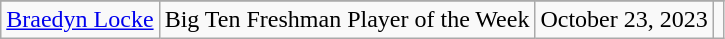<table class="wikitable sortable sortable" style="text-align: center">
<tr align=center>
</tr>
<tr>
<td><a href='#'>Braedyn Locke</a></td>
<td>Big Ten Freshman Player of the Week</td>
<td>October 23, 2023</td>
<td></td>
</tr>
</table>
